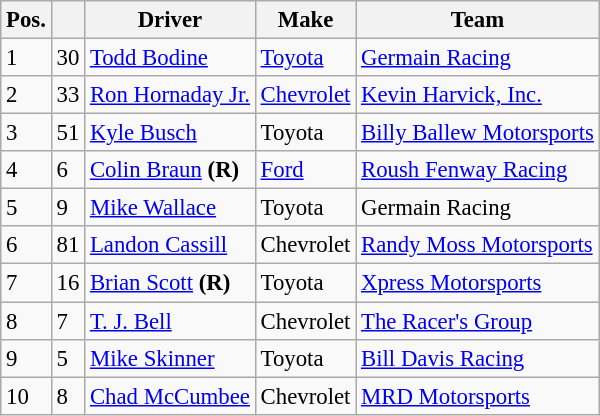<table class="wikitable" style="font-size: 95%;">
<tr>
<th>Pos.</th>
<th></th>
<th>Driver</th>
<th>Make</th>
<th>Team</th>
</tr>
<tr>
<td>1</td>
<td>30</td>
<td><a href='#'>Todd Bodine</a></td>
<td><a href='#'>Toyota</a></td>
<td><a href='#'>Germain Racing</a></td>
</tr>
<tr>
<td>2</td>
<td>33</td>
<td><a href='#'>Ron Hornaday Jr.</a></td>
<td><a href='#'>Chevrolet</a></td>
<td><a href='#'>Kevin Harvick, Inc.</a></td>
</tr>
<tr>
<td>3</td>
<td>51</td>
<td><a href='#'>Kyle Busch</a></td>
<td>Toyota</td>
<td><a href='#'>Billy Ballew Motorsports</a></td>
</tr>
<tr>
<td>4</td>
<td>6</td>
<td><a href='#'>Colin Braun</a> <strong>(R)</strong></td>
<td><a href='#'>Ford</a></td>
<td><a href='#'>Roush Fenway Racing</a></td>
</tr>
<tr>
<td>5</td>
<td>9</td>
<td><a href='#'>Mike Wallace</a></td>
<td>Toyota</td>
<td>Germain Racing</td>
</tr>
<tr>
<td>6</td>
<td>81</td>
<td><a href='#'>Landon Cassill</a></td>
<td>Chevrolet</td>
<td><a href='#'>Randy Moss Motorsports</a></td>
</tr>
<tr>
<td>7</td>
<td>16</td>
<td><a href='#'>Brian Scott</a> <strong>(R)</strong></td>
<td>Toyota</td>
<td><a href='#'>Xpress Motorsports</a></td>
</tr>
<tr>
<td>8</td>
<td>7</td>
<td><a href='#'>T. J. Bell</a></td>
<td>Chevrolet</td>
<td><a href='#'>The Racer's Group</a></td>
</tr>
<tr>
<td>9</td>
<td>5</td>
<td><a href='#'>Mike Skinner</a></td>
<td>Toyota</td>
<td><a href='#'>Bill Davis Racing</a></td>
</tr>
<tr>
<td>10</td>
<td>8</td>
<td><a href='#'>Chad McCumbee</a></td>
<td>Chevrolet</td>
<td><a href='#'>MRD Motorsports</a></td>
</tr>
</table>
